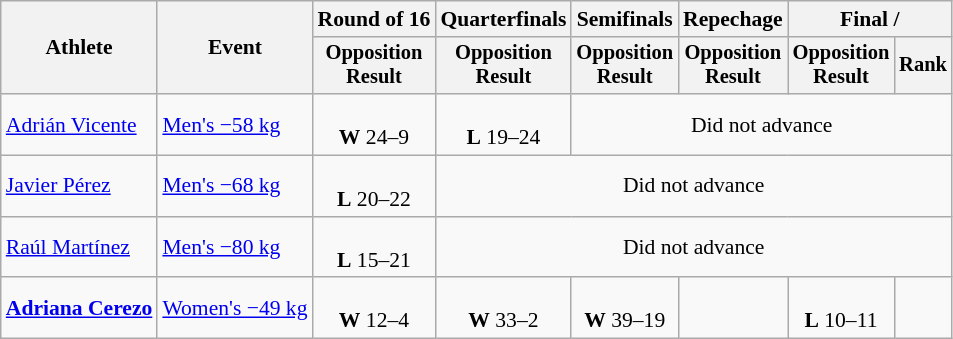<table class="wikitable" style="font-size:90%;">
<tr>
<th rowspan=2>Athlete</th>
<th rowspan=2>Event</th>
<th>Round of 16</th>
<th>Quarterfinals</th>
<th>Semifinals</th>
<th>Repechage</th>
<th colspan=2>Final / </th>
</tr>
<tr style="font-size:95%">
<th>Opposition<br>Result</th>
<th>Opposition<br>Result</th>
<th>Opposition<br>Result</th>
<th>Opposition<br>Result</th>
<th>Opposition<br>Result</th>
<th>Rank</th>
</tr>
<tr align=center>
<td align=left><a href='#'>Adrián Vicente</a></td>
<td align=left><a href='#'>Men's −58 kg</a></td>
<td><br><strong>W</strong> 24–9</td>
<td><br><strong>L</strong> 19–24</td>
<td colspan=4>Did not advance</td>
</tr>
<tr align=center>
<td align=left><a href='#'>Javier Pérez</a></td>
<td align=left><a href='#'>Men's −68 kg</a></td>
<td><br><strong>L</strong> 20–22</td>
<td colspan=5>Did not advance</td>
</tr>
<tr align=center>
<td align=left><a href='#'>Raúl Martínez</a></td>
<td align=left><a href='#'>Men's −80 kg</a></td>
<td><br><strong>L</strong> 15–21</td>
<td colspan=5>Did not advance</td>
</tr>
<tr align=center>
<td align=left><strong><a href='#'>Adriana Cerezo</a></strong></td>
<td align=left><a href='#'>Women's −49 kg</a></td>
<td><br><strong>W</strong> 12–4</td>
<td><br><strong>W</strong> 33–2</td>
<td><br><strong>W</strong> 39–19</td>
<td></td>
<td><br><strong>L</strong> 10–11</td>
<td></td>
</tr>
</table>
